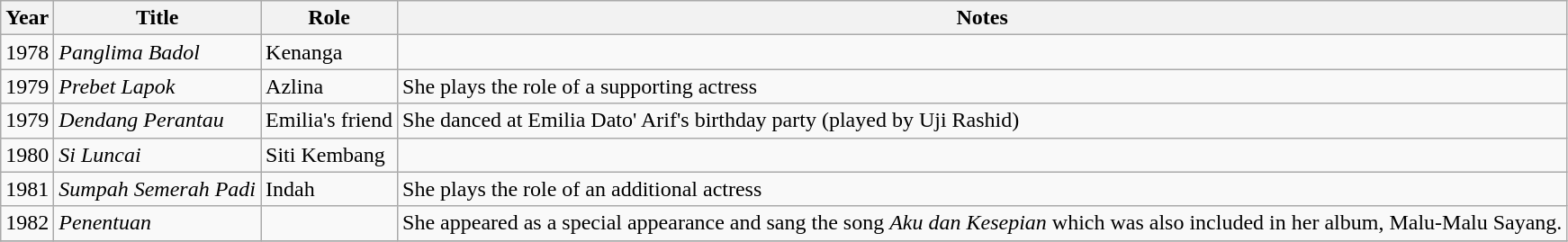<table class="wikitable">
<tr>
<th>Year</th>
<th>Title</th>
<th>Role</th>
<th>Notes</th>
</tr>
<tr>
<td>1978</td>
<td><em>Panglima Badol</em></td>
<td>Kenanga</td>
<td></td>
</tr>
<tr>
<td>1979</td>
<td><em>Prebet Lapok</em></td>
<td>Azlina</td>
<td>She plays the role of a supporting actress</td>
</tr>
<tr>
<td>1979</td>
<td><em>Dendang Perantau</em></td>
<td>Emilia's friend</td>
<td>She danced at Emilia Dato' Arif's birthday party (played by Uji Rashid)</td>
</tr>
<tr>
<td>1980</td>
<td><em>Si Luncai</em></td>
<td>Siti Kembang</td>
<td></td>
</tr>
<tr>
<td>1981</td>
<td><em>Sumpah Semerah Padi</em></td>
<td>Indah</td>
<td>She plays the role of an additional actress</td>
</tr>
<tr>
<td>1982</td>
<td><em>Penentuan</em></td>
<td></td>
<td>She appeared as a special appearance and sang the song <em>Aku dan Kesepian</em> which was also included in her album, Malu-Malu Sayang.</td>
</tr>
<tr>
</tr>
</table>
